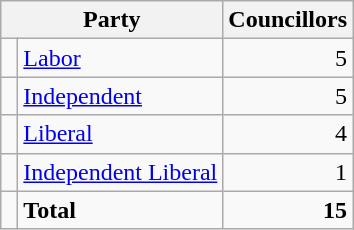<table class="wikitable">
<tr>
<th colspan="2">Party</th>
<th>Councillors</th>
</tr>
<tr>
<td> </td>
<td><a href='#'>Labor</a></td>
<td align=right>5</td>
</tr>
<tr>
<td> </td>
<td><a href='#'>Independent</a></td>
<td align=right>5</td>
</tr>
<tr>
<td> </td>
<td><a href='#'>Liberal</a></td>
<td align=right>4</td>
</tr>
<tr>
<td> </td>
<td><a href='#'>Independent Liberal</a></td>
<td align=right>1</td>
</tr>
<tr>
<td></td>
<td><strong>Total</strong></td>
<td align=right><strong>15</strong></td>
</tr>
</table>
